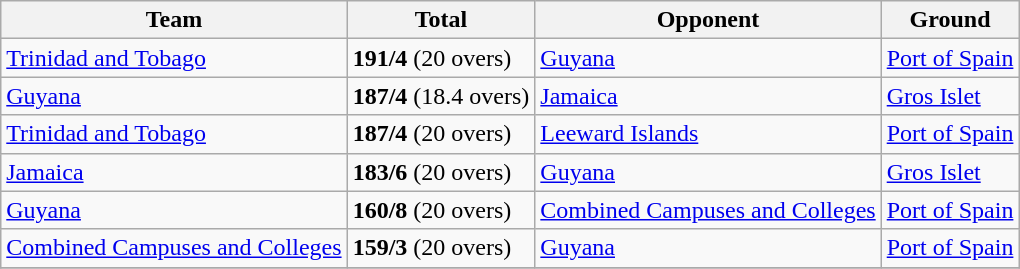<table class="wikitable">
<tr>
<th>Team</th>
<th>Total</th>
<th>Opponent</th>
<th>Ground</th>
</tr>
<tr>
<td><a href='#'>Trinidad and Tobago</a></td>
<td><strong>191/4</strong> (20 overs)</td>
<td><a href='#'>Guyana</a></td>
<td><a href='#'>Port of Spain</a></td>
</tr>
<tr>
<td><a href='#'>Guyana</a></td>
<td><strong>187/4</strong> (18.4 overs)</td>
<td><a href='#'>Jamaica</a></td>
<td><a href='#'>Gros Islet</a></td>
</tr>
<tr>
<td><a href='#'>Trinidad and Tobago</a></td>
<td><strong>187/4</strong> (20 overs)</td>
<td><a href='#'>Leeward Islands</a></td>
<td><a href='#'>Port of Spain</a></td>
</tr>
<tr>
<td><a href='#'>Jamaica</a></td>
<td><strong>183/6</strong> (20 overs)</td>
<td><a href='#'>Guyana</a></td>
<td><a href='#'>Gros Islet</a></td>
</tr>
<tr>
<td><a href='#'>Guyana</a></td>
<td><strong>160/8</strong> (20 overs)</td>
<td><a href='#'>Combined Campuses and Colleges</a></td>
<td><a href='#'>Port of Spain</a></td>
</tr>
<tr>
<td><a href='#'>Combined Campuses and Colleges</a></td>
<td><strong>159/3</strong> (20 overs)</td>
<td><a href='#'>Guyana</a></td>
<td><a href='#'>Port of Spain</a></td>
</tr>
<tr>
</tr>
</table>
